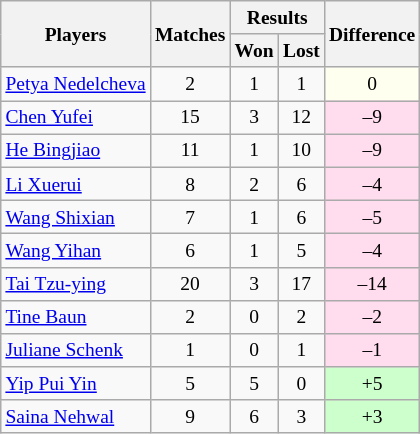<table class=wikitable style="text-align:center; font-size:small">
<tr>
<th rowspan="2">Players</th>
<th rowspan="2">Matches</th>
<th colspan="2">Results</th>
<th rowspan="2">Difference</th>
</tr>
<tr>
<th>Won</th>
<th>Lost</th>
</tr>
<tr>
<td align="left"> <a href='#'>Petya Nedelcheva</a></td>
<td>2</td>
<td>1</td>
<td>1</td>
<td bgcolor="#fffff0">0</td>
</tr>
<tr>
<td align="left"> <a href='#'>Chen Yufei</a></td>
<td>15</td>
<td>3</td>
<td>12</td>
<td bgcolor="#ffddee">–9</td>
</tr>
<tr>
<td align="left"> <a href='#'>He Bingjiao</a></td>
<td>11</td>
<td>1</td>
<td>10</td>
<td bgcolor="#ffddee">–9</td>
</tr>
<tr>
<td align="left"> <a href='#'>Li Xuerui</a></td>
<td>8</td>
<td>2</td>
<td>6</td>
<td bgcolor="#ffddee">–4</td>
</tr>
<tr>
<td align="left"> <a href='#'>Wang Shixian</a></td>
<td>7</td>
<td>1</td>
<td>6</td>
<td bgcolor="#ffddee">–5</td>
</tr>
<tr>
<td align="left"> <a href='#'>Wang Yihan</a></td>
<td>6</td>
<td>1</td>
<td>5</td>
<td bgcolor="#ffddee">–4</td>
</tr>
<tr>
<td align="left"> <a href='#'>Tai Tzu-ying</a></td>
<td>20</td>
<td>3</td>
<td>17</td>
<td bgcolor="#ffddee">–14</td>
</tr>
<tr>
<td align="left"> <a href='#'>Tine Baun</a></td>
<td>2</td>
<td>0</td>
<td>2</td>
<td bgcolor="#ffddee">–2</td>
</tr>
<tr>
<td align="left"> <a href='#'>Juliane Schenk</a></td>
<td>1</td>
<td>0</td>
<td>1</td>
<td bgcolor="#ffddee">–1</td>
</tr>
<tr>
<td align="left"> <a href='#'>Yip Pui Yin</a></td>
<td>5</td>
<td>5</td>
<td>0</td>
<td bgcolor="#ccffcc">+5</td>
</tr>
<tr>
<td align="left"> <a href='#'>Saina Nehwal</a></td>
<td>9</td>
<td>6</td>
<td>3</td>
<td bgcolor="#ccffcc">+3</td>
</tr>
</table>
